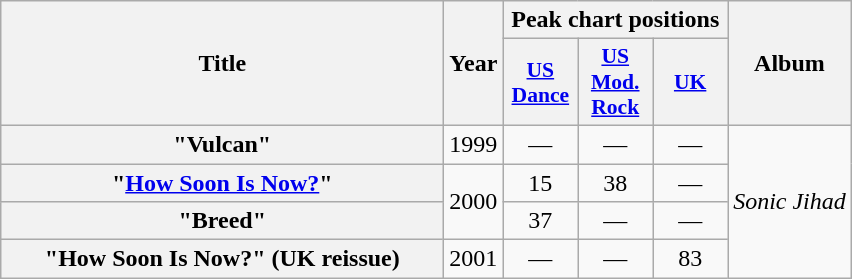<table class="wikitable plainrowheaders" style="text-align:center;">
<tr>
<th rowspan="2" scope="col" style="width:18em;">Title</th>
<th rowspan="2" scope="col">Year</th>
<th colspan="3" scope="col">Peak chart positions</th>
<th rowspan="2" scope="col">Album</th>
</tr>
<tr>
<th scope="col" style="width:3em;font-size:90%;"><a href='#'>US<br>Dance</a><br></th>
<th scope="col" style="width:3em;font-size:90%;"><a href='#'>US<br>Mod.<br>Rock</a><br></th>
<th scope="col" style="width:3em;font-size:90%;"><a href='#'>UK</a><br></th>
</tr>
<tr>
<th scope="row">"Vulcan"</th>
<td>1999</td>
<td>—</td>
<td>—</td>
<td>—</td>
<td rowspan="4"><em>Sonic Jihad</em></td>
</tr>
<tr>
<th scope="row">"<a href='#'>How Soon Is Now?</a>"</th>
<td rowspan="2">2000</td>
<td>15</td>
<td>38</td>
<td>—</td>
</tr>
<tr>
<th scope="row">"Breed"</th>
<td>37</td>
<td>—</td>
<td>—</td>
</tr>
<tr>
<th scope="row">"How Soon Is Now?" (UK reissue)</th>
<td>2001</td>
<td>—</td>
<td>—</td>
<td>83</td>
</tr>
</table>
